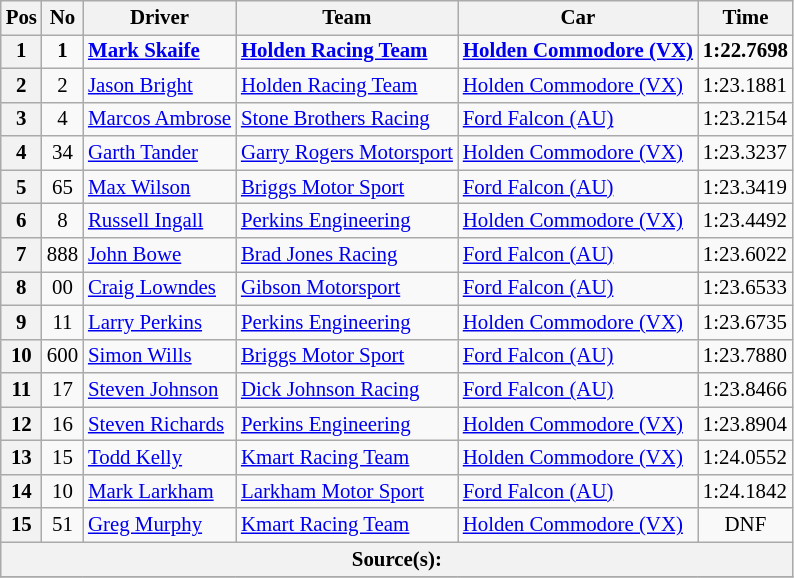<table class="wikitable" style="font-size: 87%;">
<tr>
<th>Pos</th>
<th>No</th>
<th>Driver</th>
<th>Team</th>
<th>Car</th>
<th>Time</th>
</tr>
<tr style="font-weight:bold">
<th>1</th>
<td align=center>1</td>
<td> <a href='#'>Mark Skaife</a></td>
<td><a href='#'>Holden Racing Team</a></td>
<td><a href='#'>Holden Commodore (VX)</a></td>
<td>1:22.7698</td>
</tr>
<tr>
<th>2</th>
<td align=center>2</td>
<td> <a href='#'>Jason Bright</a></td>
<td><a href='#'>Holden Racing Team</a></td>
<td><a href='#'>Holden Commodore (VX)</a></td>
<td>1:23.1881</td>
</tr>
<tr>
<th>3</th>
<td align=center>4</td>
<td> <a href='#'>Marcos Ambrose</a></td>
<td><a href='#'>Stone Brothers Racing</a></td>
<td><a href='#'>Ford Falcon (AU)</a></td>
<td>1:23.2154</td>
</tr>
<tr>
<th>4</th>
<td align=center>34</td>
<td> <a href='#'>Garth Tander</a></td>
<td><a href='#'>Garry Rogers Motorsport</a></td>
<td><a href='#'>Holden Commodore (VX)</a></td>
<td>1:23.3237</td>
</tr>
<tr>
<th>5</th>
<td align=center>65</td>
<td> <a href='#'>Max Wilson</a></td>
<td><a href='#'>Briggs Motor Sport</a></td>
<td><a href='#'>Ford Falcon (AU)</a></td>
<td>1:23.3419</td>
</tr>
<tr>
<th>6</th>
<td align=center>8</td>
<td> <a href='#'>Russell Ingall</a></td>
<td><a href='#'>Perkins Engineering</a></td>
<td><a href='#'>Holden Commodore (VX)</a></td>
<td>1:23.4492</td>
</tr>
<tr>
<th>7</th>
<td align=center>888</td>
<td> <a href='#'>John Bowe</a></td>
<td><a href='#'>Brad Jones Racing</a></td>
<td><a href='#'>Ford Falcon (AU)</a></td>
<td>1:23.6022</td>
</tr>
<tr>
<th>8</th>
<td align=center>00</td>
<td> <a href='#'>Craig Lowndes</a></td>
<td><a href='#'>Gibson Motorsport</a></td>
<td><a href='#'>Ford Falcon (AU)</a></td>
<td>1:23.6533</td>
</tr>
<tr>
<th>9</th>
<td align=center>11</td>
<td> <a href='#'>Larry Perkins</a></td>
<td><a href='#'>Perkins Engineering</a></td>
<td><a href='#'>Holden Commodore (VX)</a></td>
<td>1:23.6735</td>
</tr>
<tr>
<th>10</th>
<td align=center>600</td>
<td> <a href='#'>Simon Wills</a></td>
<td><a href='#'>Briggs Motor Sport</a></td>
<td><a href='#'>Ford Falcon (AU)</a></td>
<td>1:23.7880</td>
</tr>
<tr>
<th>11</th>
<td align=center>17</td>
<td> <a href='#'>Steven Johnson</a></td>
<td><a href='#'>Dick Johnson Racing</a></td>
<td><a href='#'>Ford Falcon (AU)</a></td>
<td>1:23.8466</td>
</tr>
<tr>
<th>12</th>
<td align=center>16</td>
<td> <a href='#'>Steven Richards</a></td>
<td><a href='#'>Perkins Engineering</a></td>
<td><a href='#'>Holden Commodore (VX)</a></td>
<td>1:23.8904</td>
</tr>
<tr>
<th>13</th>
<td align=center>15</td>
<td> <a href='#'>Todd Kelly</a></td>
<td><a href='#'>Kmart Racing Team</a></td>
<td><a href='#'>Holden Commodore (VX)</a></td>
<td>1:24.0552</td>
</tr>
<tr>
<th>14</th>
<td align=center>10</td>
<td> <a href='#'>Mark Larkham</a></td>
<td><a href='#'>Larkham Motor Sport</a></td>
<td><a href='#'>Ford Falcon (AU)</a></td>
<td>1:24.1842</td>
</tr>
<tr>
<th>15</th>
<td align=center>51</td>
<td> <a href='#'>Greg Murphy</a></td>
<td><a href='#'>Kmart Racing Team</a></td>
<td><a href='#'>Holden Commodore (VX)</a></td>
<td align=center>DNF</td>
</tr>
<tr>
<th colspan=6>Source(s): </th>
</tr>
<tr>
</tr>
</table>
